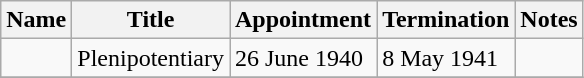<table class="wikitable">
<tr valign="middle">
<th>Name</th>
<th>Title</th>
<th>Appointment</th>
<th>Termination</th>
<th>Notes</th>
</tr>
<tr>
<td></td>
<td>Plenipotentiary</td>
<td>26 June 1940</td>
<td>8 May 1941</td>
<td></td>
</tr>
<tr>
</tr>
</table>
